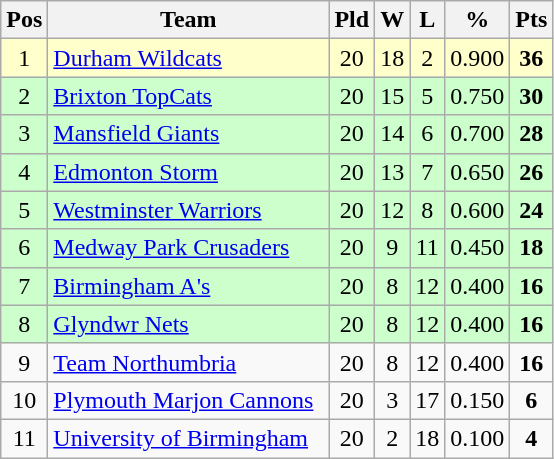<table class="wikitable" style="text-align: center;">
<tr>
<th>Pos</th>
<th scope="col" style="width: 180px;">Team</th>
<th>Pld</th>
<th>W</th>
<th>L</th>
<th>%</th>
<th>Pts</th>
</tr>
<tr style="background: #ffffcc;">
<td>1</td>
<td style="text-align:left;"><a href='#'>Durham Wildcats</a></td>
<td>20</td>
<td>18</td>
<td>2</td>
<td>0.900</td>
<td><strong>36</strong></td>
</tr>
<tr style="background: #ccffcc;">
<td>2</td>
<td style="text-align:left;"><a href='#'>Brixton TopCats</a></td>
<td>20</td>
<td>15</td>
<td>5</td>
<td>0.750</td>
<td><strong>30</strong></td>
</tr>
<tr style="background: #ccffcc;">
<td>3</td>
<td style="text-align:left;"><a href='#'>Mansfield Giants</a></td>
<td>20</td>
<td>14</td>
<td>6</td>
<td>0.700</td>
<td><strong>28</strong></td>
</tr>
<tr style="background: #ccffcc;">
<td>4</td>
<td style="text-align:left;"><a href='#'>Edmonton Storm</a></td>
<td>20</td>
<td>13</td>
<td>7</td>
<td>0.650</td>
<td><strong>26</strong></td>
</tr>
<tr style="background: #ccffcc;">
<td>5</td>
<td style="text-align:left;"><a href='#'>Westminster Warriors</a></td>
<td>20</td>
<td>12</td>
<td>8</td>
<td>0.600</td>
<td><strong>24</strong></td>
</tr>
<tr style="background: #ccffcc;">
<td>6</td>
<td style="text-align:left;"><a href='#'>Medway Park Crusaders</a></td>
<td>20</td>
<td>9</td>
<td>11</td>
<td>0.450</td>
<td><strong>18</strong></td>
</tr>
<tr style="background: #ccffcc;">
<td>7</td>
<td style="text-align:left;"><a href='#'>Birmingham A's</a></td>
<td>20</td>
<td>8</td>
<td>12</td>
<td>0.400</td>
<td><strong>16</strong></td>
</tr>
<tr style="background: #ccffcc;">
<td>8</td>
<td style="text-align:left;"><a href='#'>Glyndwr Nets</a></td>
<td>20</td>
<td>8</td>
<td>12</td>
<td>0.400</td>
<td><strong>16</strong></td>
</tr>
<tr>
<td>9</td>
<td style="text-align:left;"><a href='#'>Team Northumbria</a></td>
<td>20</td>
<td>8</td>
<td>12</td>
<td>0.400</td>
<td><strong>16</strong></td>
</tr>
<tr>
<td>10</td>
<td style="text-align:left;"><a href='#'>Plymouth Marjon Cannons</a></td>
<td>20</td>
<td>3</td>
<td>17</td>
<td>0.150</td>
<td><strong>6</strong></td>
</tr>
<tr>
<td>11</td>
<td style="text-align:left;"><a href='#'>University of Birmingham</a></td>
<td>20</td>
<td>2</td>
<td>18</td>
<td>0.100</td>
<td><strong>4</strong></td>
</tr>
</table>
